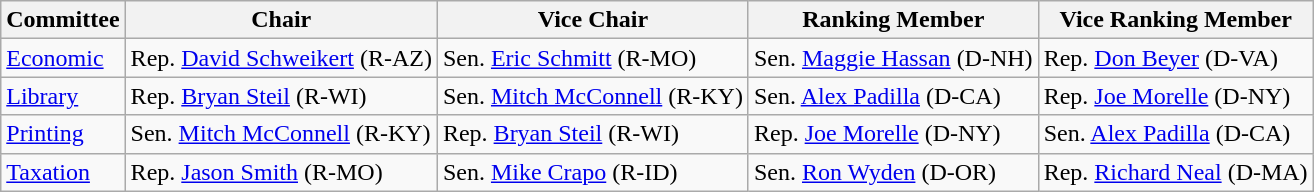<table class=wikitable>
<tr>
<th>Committee</th>
<th>Chair</th>
<th>Vice Chair</th>
<th>Ranking Member</th>
<th>Vice Ranking Member</th>
</tr>
<tr>
<td><a href='#'>Economic</a></td>
<td>Rep. <a href='#'>David Schweikert</a> (R-AZ)</td>
<td>Sen. <a href='#'>Eric Schmitt</a> (R-MO)</td>
<td>Sen. <a href='#'>Maggie Hassan</a> (D-NH)</td>
<td>Rep. <a href='#'>Don Beyer</a> (D-VA)</td>
</tr>
<tr>
<td><a href='#'>Library</a></td>
<td>Rep. <a href='#'>Bryan Steil</a> (R-WI)</td>
<td>Sen. <a href='#'>Mitch McConnell</a> (R-KY)</td>
<td>Sen. <a href='#'>Alex Padilla</a> (D-CA)</td>
<td>Rep. <a href='#'>Joe Morelle</a> (D-NY)</td>
</tr>
<tr>
<td><a href='#'>Printing</a></td>
<td>Sen. <a href='#'>Mitch McConnell</a> (R-KY)</td>
<td>Rep. <a href='#'>Bryan Steil</a> (R-WI)</td>
<td>Rep. <a href='#'>Joe Morelle</a> (D-NY)</td>
<td>Sen. <a href='#'>Alex Padilla</a> (D-CA)</td>
</tr>
<tr>
<td><a href='#'>Taxation</a></td>
<td>Rep. <a href='#'>Jason Smith</a> (R-MO)</td>
<td>Sen. <a href='#'>Mike Crapo</a> (R-ID)</td>
<td>Sen. <a href='#'>Ron Wyden</a> (D-OR)</td>
<td>Rep. <a href='#'>Richard Neal</a> (D-MA)</td>
</tr>
</table>
